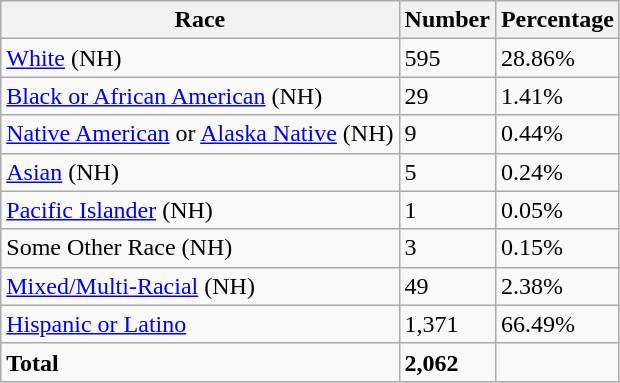<table class="wikitable">
<tr>
<th>Race</th>
<th>Number</th>
<th>Percentage</th>
</tr>
<tr>
<td><a href='#'>White</a> (NH)</td>
<td>595</td>
<td>28.86%</td>
</tr>
<tr>
<td><a href='#'>Black or African American</a> (NH)</td>
<td>29</td>
<td>1.41%</td>
</tr>
<tr>
<td><a href='#'>Native American</a> or <a href='#'>Alaska Native</a> (NH)</td>
<td>9</td>
<td>0.44%</td>
</tr>
<tr>
<td><a href='#'>Asian</a> (NH)</td>
<td>5</td>
<td>0.24%</td>
</tr>
<tr>
<td><a href='#'>Pacific Islander</a> (NH)</td>
<td>1</td>
<td>0.05%</td>
</tr>
<tr>
<td>Some Other Race (NH)</td>
<td>3</td>
<td>0.15%</td>
</tr>
<tr>
<td><a href='#'>Mixed/Multi-Racial</a> (NH)</td>
<td>49</td>
<td>2.38%</td>
</tr>
<tr>
<td><a href='#'>Hispanic or Latino</a></td>
<td>1,371</td>
<td>66.49%</td>
</tr>
<tr>
<td><strong>Total</strong></td>
<td><strong>2,062</strong></td>
<td></td>
</tr>
</table>
